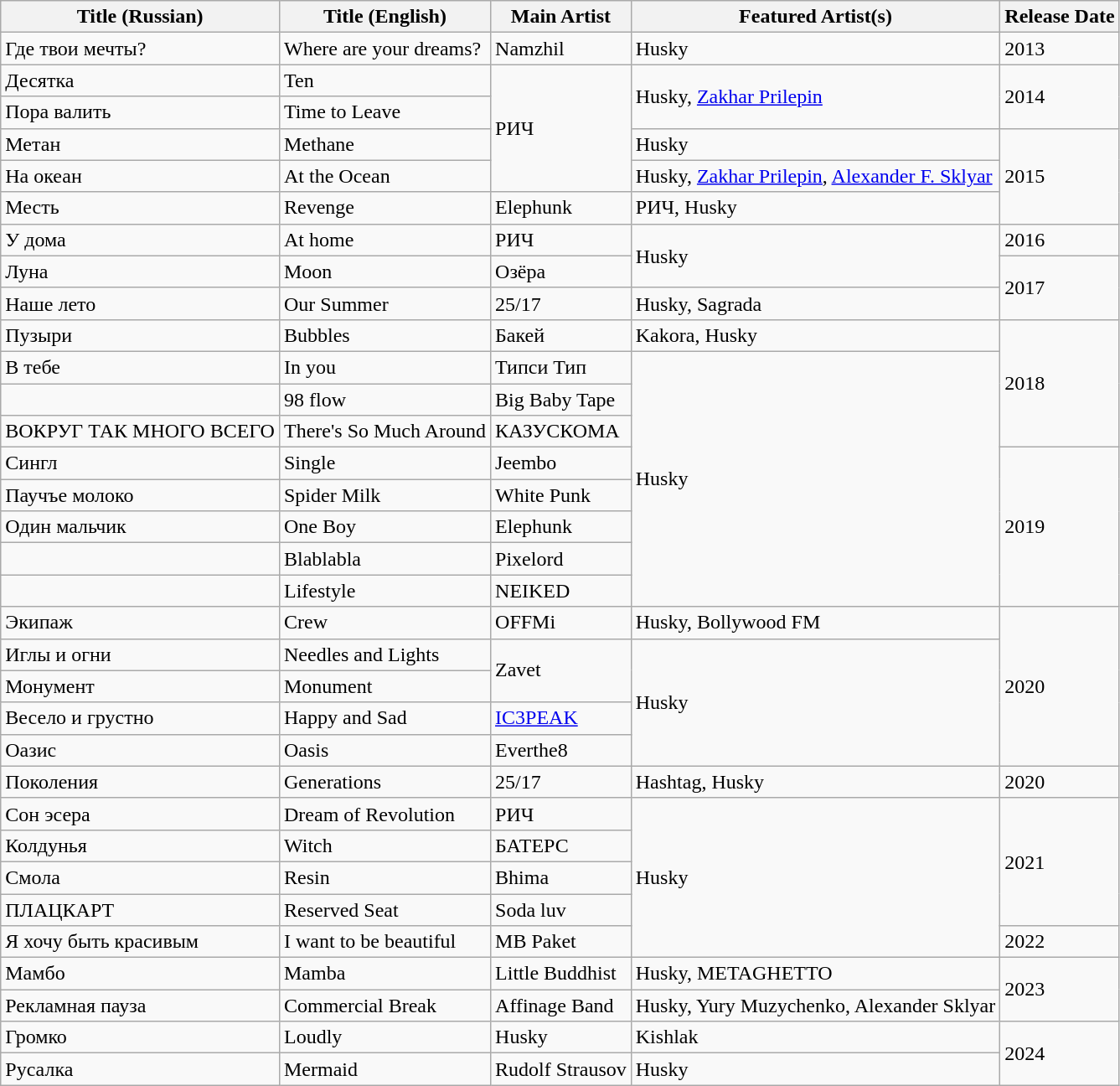<table class="wikitable">
<tr>
<th>Title (Russian)</th>
<th>Title (English)</th>
<th>Main Artist</th>
<th>Featured Artist(s)</th>
<th>Release Date</th>
</tr>
<tr>
<td>Где твои мечты?</td>
<td>Where are your dreams?</td>
<td>Namzhil</td>
<td>Husky</td>
<td>2013</td>
</tr>
<tr>
<td>Десятка</td>
<td>Ten</td>
<td rowspan="4">РИЧ</td>
<td rowspan="2">Husky, <a href='#'>Zakhar Prilepin</a></td>
<td rowspan="2">2014</td>
</tr>
<tr>
<td>Пора валить</td>
<td>Time to Leave</td>
</tr>
<tr>
<td>Метан</td>
<td>Methane</td>
<td>Husky</td>
<td rowspan="3">2015</td>
</tr>
<tr>
<td>На океан</td>
<td>At the Ocean</td>
<td>Husky, <a href='#'>Zakhar Prilepin</a>, <a href='#'>Alexander F. Sklyar</a></td>
</tr>
<tr>
<td>Месть</td>
<td>Revenge</td>
<td>Elephunk</td>
<td>РИЧ, Husky</td>
</tr>
<tr>
<td>У дома</td>
<td>At home</td>
<td>РИЧ</td>
<td rowspan="2">Husky</td>
<td>2016</td>
</tr>
<tr>
<td>Луна</td>
<td>Moon</td>
<td>Озёра</td>
<td rowspan="2">2017</td>
</tr>
<tr>
<td>Наше лето</td>
<td>Our Summer</td>
<td>25/17</td>
<td>Husky, Sagrada</td>
</tr>
<tr>
<td>Пузыри</td>
<td>Bubbles</td>
<td>Бакей</td>
<td>Kakora, Husky</td>
<td rowspan="4">2018</td>
</tr>
<tr>
<td>В тебе</td>
<td>In you</td>
<td>Типси Тип</td>
<td rowspan="8">Husky</td>
</tr>
<tr>
<td></td>
<td>98 flow</td>
<td>Big Baby Tape</td>
</tr>
<tr>
<td>ВОКРУГ ТАК МНОГО ВСЕГО</td>
<td>There's So Much Around</td>
<td>КАЗУСКОМА</td>
</tr>
<tr>
<td>Cингл</td>
<td>Single</td>
<td>Jeembo</td>
<td rowspan="5">2019</td>
</tr>
<tr>
<td>Паучъе молоко</td>
<td>Spider Milk</td>
<td>White Punk</td>
</tr>
<tr>
<td>Один мальчик</td>
<td>One Boy</td>
<td>Elephunk</td>
</tr>
<tr>
<td></td>
<td>Blablabla</td>
<td>Pixelord</td>
</tr>
<tr>
<td></td>
<td>Lifestyle</td>
<td>NEIKED</td>
</tr>
<tr>
<td>Экипаж</td>
<td>Crew</td>
<td>OFFMi</td>
<td>Husky, Bollywood FM</td>
<td rowspan="5">2020</td>
</tr>
<tr>
<td>Иглы и огни</td>
<td>Needles and Lights</td>
<td rowspan="2">Zavet</td>
<td rowspan="4">Husky</td>
</tr>
<tr>
<td>Монумент</td>
<td>Monument</td>
</tr>
<tr>
<td>Весело и грустно</td>
<td>Happy and Sad</td>
<td><a href='#'>IC3PEAK</a></td>
</tr>
<tr>
<td>Оазис</td>
<td>Oasis</td>
<td>Everthe8</td>
</tr>
<tr>
<td>Поколения</td>
<td>Generations</td>
<td>25/17</td>
<td>Hashtag, Husky</td>
<td>2020</td>
</tr>
<tr>
<td>Сон эсера</td>
<td>Dream of Revolution</td>
<td>РИЧ</td>
<td rowspan="5">Husky</td>
<td rowspan="4">2021</td>
</tr>
<tr>
<td>Колдунья</td>
<td>Witch</td>
<td>БАТЕРС</td>
</tr>
<tr>
<td>Смола</td>
<td>Resin</td>
<td>Bhima</td>
</tr>
<tr>
<td>ПЛАЦКАРТ</td>
<td>Reserved Seat</td>
<td>Soda luv</td>
</tr>
<tr>
<td>Я хочу быть красивым</td>
<td>I want to be beautiful</td>
<td>MB Paket</td>
<td>2022</td>
</tr>
<tr>
<td>Мамбо</td>
<td>Mamba</td>
<td>Little Buddhist</td>
<td>Husky, METAGHETTO</td>
<td rowspan="2">2023</td>
</tr>
<tr>
<td>Рекламная пауза</td>
<td>Commercial Break</td>
<td>Affinage Band</td>
<td>Husky, Yury Muzychenko, Alexander Sklyar</td>
</tr>
<tr>
<td>Громко</td>
<td>Loudly</td>
<td>Husky</td>
<td>Kishlak</td>
<td rowspan="2">2024</td>
</tr>
<tr>
<td>Русалка</td>
<td>Mermaid</td>
<td>Rudolf Strausov</td>
<td>Husky</td>
</tr>
</table>
